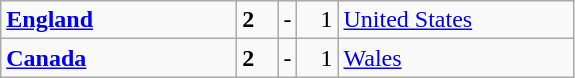<table class="wikitable">
<tr>
<td width=150> <strong><a href='#'>England</a></strong></td>
<td style="width:20px; text-align:left;"><strong>2</strong></td>
<td>-</td>
<td style="width:20px; text-align:right;">1</td>
<td width=150> <a href='#'>United States</a></td>
</tr>
<tr>
<td> <strong><a href='#'>Canada</a></strong></td>
<td style="text-align:left;"><strong>2</strong></td>
<td>-</td>
<td style="text-align:right;">1</td>
<td> <a href='#'>Wales</a></td>
</tr>
</table>
